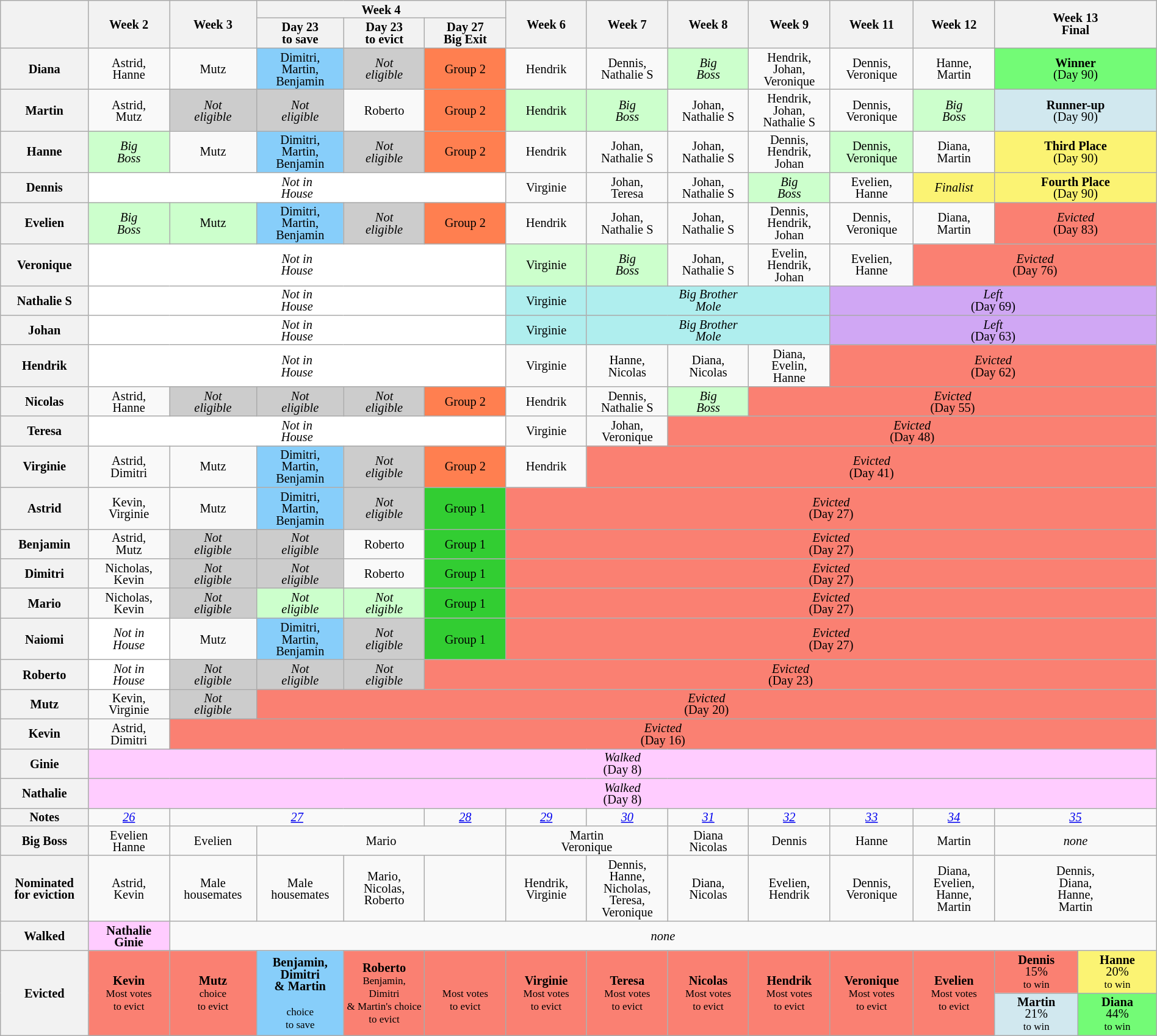<table class="wikitable" style="text-align:center; width: 100%; font-size:85%; line-height:13px">
<tr>
<th style="width:5%" rowspan=2></th>
<th style="width:5%" rowspan=2>Week 2</th>
<th style="width:5%" rowspan=2>Week 3</th>
<th style="width:15%" colspan=3>Week 4</th>
<th style="width:5%" rowspan=2>Week 6</th>
<th style="width:5%" rowspan=2>Week 7</th>
<th style="width:5%" rowspan=2>Week 8</th>
<th style="width:5%" rowspan=2>Week 9</th>
<th style="width:5%" rowspan=2>Week 11</th>
<th style="width:5%" rowspan=2>Week 12</th>
<th style="width:10%" rowspan=2 colspan=2>Week 13<br>Final</th>
</tr>
<tr>
<th style="width:5%">Day 23<br>to save</th>
<th style="width:5%">Day 23<br>to evict</th>
<th style="width:5%">Day 27<br>Big Exit</th>
</tr>
<tr>
<th>Diana</th>
<td>Astrid,<br>Hanne</td>
<td>Mutz</td>
<td style="background:#87CEFA;">Dimitri,<br>Martin,<br>Benjamin</td>
<td style="background:#CCCCCC"><em>Not<br>eligible</em></td>
<td style="background:#FF7F50">Group 2</td>
<td>Hendrik</td>
<td>Dennis,<br>Nathalie S</td>
<td style="background:#CCFFCC"><em>Big<br>Boss</em></td>
<td>Hendrik,<br>Johan,<br>Veronique</td>
<td>Dennis,<br>Veronique</td>
<td>Hanne,<br>Martin</td>
<td style="background:#73FB76" colspan="2"><strong>Winner</strong><br>(Day 90)</td>
</tr>
<tr>
<th>Martin</th>
<td>Astrid,<br>Mutz</td>
<td style="background:#CCCCCC"><em>Not<br>eligible</em></td>
<td style="background:#CCCCCC"><em>Not<br>eligible</em></td>
<td>Roberto</td>
<td style="background:#FF7F50">Group 2</td>
<td style="background:#CCFFCC">Hendrik</td>
<td style="background:#CCFFCC"><em>Big<br>Boss</em></td>
<td>Johan,<br>Nathalie S</td>
<td>Hendrik,<br>Johan,<br>Nathalie S</td>
<td>Dennis,<br>Veronique</td>
<td style="background:#CCFFCC"><em>Big<br>Boss</em></td>
<td style="background:#D1E8EF" colspan="2"><strong>Runner-up</strong><br>(Day 90)</td>
</tr>
<tr>
<th>Hanne</th>
<td style="background:#CCFFCC"><em>Big<br>Boss</em></td>
<td>Mutz</td>
<td style="background:#87CEFA;">Dimitri,<br>Martin,<br>Benjamin</td>
<td style="background:#CCCCCC"><em>Not<br>eligible</em></td>
<td style="background:#FF7F50">Group 2</td>
<td>Hendrik</td>
<td>Johan,<br>Nathalie S</td>
<td>Johan,<br>Nathalie S</td>
<td>Dennis,<br>Hendrik,<br>Johan</td>
<td style="background:#CCFFCC">Dennis,<br>Veronique</td>
<td>Diana,<br>Martin</td>
<td style="background:#FBF373" colspan="2"><strong>Third Place</strong><br>(Day 90)</td>
</tr>
<tr>
<th>Dennis</th>
<td colspan=5 style="background:white"><em>Not in<br>House</em></td>
<td>Virginie</td>
<td>Johan,<br>Teresa</td>
<td>Johan,<br>Nathalie S</td>
<td style="background:#CCFFCC"><em>Big<br>Boss</em></td>
<td>Evelien,<br>Hanne</td>
<td style="background:#FBF373"><em>Finalist</em></td>
<td style="background:#FBF373" colspan="2"><strong>Fourth Place</strong><br>(Day 90)</td>
</tr>
<tr>
<th>Evelien</th>
<td style="background:#CCFFCC"><em>Big<br>Boss</em></td>
<td style="background:#CCFFCC">Mutz</td>
<td style="background:#87CEFA;">Dimitri,<br>Martin,<br>Benjamin</td>
<td style="background:#CCCCCC"><em>Not<br>eligible</em></td>
<td style="background:#FF7F50">Group 2</td>
<td>Hendrik</td>
<td>Johan,<br>Nathalie S</td>
<td>Johan,<br>Nathalie S</td>
<td>Dennis,<br>Hendrik,<br>Johan</td>
<td>Dennis,<br>Veronique</td>
<td>Diana,<br>Martin</td>
<td style="background:#FA8072" colspan=2><em>Evicted</em><br>(Day 83)</td>
</tr>
<tr>
<th>Veronique</th>
<td colspan=5 style="background:white"><em>Not in<br>House</em></td>
<td style="background:#CCFFCC">Virginie</td>
<td style="background:#CCFFCC"><em>Big<br>Boss</em></td>
<td>Johan,<br>Nathalie S</td>
<td>Evelin,<br>Hendrik,<br>Johan</td>
<td>Evelien,<br>Hanne</td>
<td style="background:#FA8072" colspan=3><em>Evicted</em><br>(Day 76)</td>
</tr>
<tr>
<th>Nathalie S</th>
<td colspan=5 style="background:white"><em>Not in<br>House</em></td>
<td style="background:#AFEEEE">Virginie</td>
<td style="background:#AFEEEE" colspan=3><em>Big Brother<br>Mole</em></td>
<td style="background:#D0A7F4" colspan=4><em>Left</em><br>(Day 69)</td>
</tr>
<tr>
<th>Johan</th>
<td colspan=5 style="background:white"><em>Not in<br>House</em></td>
<td style="background:#AFEEEE">Virginie</td>
<td style="background:#AFEEEE" colspan=3><em>Big Brother<br>Mole</em></td>
<td style="background:#D0A7F4" colspan=4><em>Left</em><br>(Day 63)</td>
</tr>
<tr>
<th>Hendrik</th>
<td colspan=5 style="background:white"><em>Not in<br>House</em></td>
<td>Virginie</td>
<td>Hanne,<br>Nicolas</td>
<td>Diana,<br>Nicolas</td>
<td>Diana,<br>Evelin,<br>Hanne</td>
<td style="background:#FA8072" colspan=4><em>Evicted</em><br>(Day 62)</td>
</tr>
<tr>
<th>Nicolas</th>
<td>Astrid,<br>Hanne</td>
<td style="background:#CCCCCC"><em>Not<br>eligible</em></td>
<td style="background:#CCCCCC"><em>Not<br>eligible</em></td>
<td style="background:#CCCCCC"><em>Not<br>eligible</em></td>
<td style="background:#FF7F50">Group 2</td>
<td>Hendrik</td>
<td>Dennis,<br>Nathalie S</td>
<td style="background:#CCFFCC"><em>Big<br>Boss</em></td>
<td style="background:#FA8072" colspan=5><em>Evicted</em><br>(Day 55)</td>
</tr>
<tr>
<th>Teresa</th>
<td colspan=5 style="background:white"><em>Not in<br>House</em></td>
<td>Virginie</td>
<td>Johan,<br>Veronique</td>
<td style="background:#FA8072" colspan=6><em>Evicted</em><br>(Day 48)</td>
</tr>
<tr>
<th>Virginie</th>
<td>Astrid,<br>Dimitri</td>
<td>Mutz</td>
<td style="background:#87CEFA;">Dimitri,<br>Martin,<br>Benjamin</td>
<td style="background:#CCCCCC"><em>Not<br>eligible</em></td>
<td style="background:#FF7F50">Group 2</td>
<td>Hendrik</td>
<td style="background:#FA8072" colspan=7><em>Evicted</em><br>(Day 41)</td>
</tr>
<tr>
<th>Astrid</th>
<td>Kevin,<br>Virginie</td>
<td>Mutz</td>
<td style="background:#87CEFA;">Dimitri,<br>Martin,<br>Benjamin</td>
<td style="background:#CCCCCC"><em>Not<br>eligible</em></td>
<td style="background:limegreen">Group 1</td>
<td style="background:#FA8072" colspan=8><em>Evicted</em><br>(Day 27)</td>
</tr>
<tr>
<th>Benjamin</th>
<td>Astrid,<br>Mutz</td>
<td style="background:#CCCCCC"><em>Not<br>eligible</em></td>
<td style="background:#CCCCCC"><em>Not<br>eligible</em></td>
<td>Roberto</td>
<td style="background:limegreen">Group 1</td>
<td style="background:#FA8072" colspan=8><em>Evicted</em><br>(Day 27)</td>
</tr>
<tr>
<th>Dimitri</th>
<td>Nicholas,<br>Kevin</td>
<td style="background:#CCCCCC"><em>Not<br>eligible</em></td>
<td style="background:#CCCCCC"><em>Not<br>eligible</em></td>
<td>Roberto</td>
<td style="background:limegreen">Group 1</td>
<td style="background:#FA8072" colspan=8><em>Evicted</em><br>(Day 27)</td>
</tr>
<tr>
<th>Mario</th>
<td>Nicholas,<br>Kevin</td>
<td style="background:#CCCCCC"><em>Not<br>eligible</em></td>
<td style="background:#CCFFCC"><em>Not<br>eligible</em></td>
<td style="background:#CCFFCC"><em>Not<br>eligible</em></td>
<td style="background:limegreen">Group 1</td>
<td style="background:#FA8072" colspan=8><em>Evicted</em><br>(Day 27)</td>
</tr>
<tr>
<th>Naiomi</th>
<td style="background:white"><em>Not in<br>House</em></td>
<td>Mutz</td>
<td style="background:#87CEFA;">Dimitri,<br>Martin,<br>Benjamin</td>
<td style="background:#CCCCCC"><em>Not<br>eligible</em></td>
<td style="background:limegreen">Group 1</td>
<td style="background:#FA8072" colspan=8><em>Evicted</em><br>(Day 27)</td>
</tr>
<tr>
<th>Roberto</th>
<td style="background:white"><em>Not in<br>House</em></td>
<td style="background:#CCCCCC"><em>Not<br>eligible</em></td>
<td style="background:#CCCCCC"><em>Not<br>eligible</em></td>
<td style="background:#CCCCCC"><em>Not<br>eligible</em></td>
<td style="background:#FA8072" colspan=9><em>Evicted</em><br>(Day 23)</td>
</tr>
<tr>
<th>Mutz</th>
<td>Kevin,<br>Virginie</td>
<td style="background:#CCCCCC"><em>Not<br>eligible</em></td>
<td style="background:#FA8072" colspan=11><em>Evicted</em><br>(Day 20)</td>
</tr>
<tr>
<th>Kevin</th>
<td>Astrid,<br>Dimitri</td>
<td style="background:#FA8072" colspan=12><em>Evicted</em><br>(Day 16)</td>
</tr>
<tr>
<th>Ginie</th>
<td style="background:#ffccff" colspan=13><em>Walked</em><br>(Day 8)</td>
</tr>
<tr>
<th>Nathalie</th>
<td style="background:#ffccff" colspan=13><em>Walked</em><br>(Day 8)</td>
</tr>
<tr>
<th>Notes</th>
<td><em><a href='#'>26</a></em></td>
<td colspan=3><em><a href='#'>27</a></em></td>
<td><em><a href='#'>28</a></em></td>
<td><em><a href='#'>29</a></em></td>
<td><em><a href='#'>30</a></em></td>
<td><em><a href='#'>31</a></em></td>
<td><em><a href='#'>32</a></em></td>
<td><em><a href='#'>33</a></em></td>
<td><em><a href='#'>34</a></em></td>
<td colspan=2><em><a href='#'>35</a></em></td>
</tr>
<tr>
<th>Big Boss</th>
<td>Evelien<br>Hanne</td>
<td>Evelien</td>
<td colspan=3>Mario</td>
<td colspan=2>Martin<br>Veronique</td>
<td>Diana<br>Nicolas</td>
<td>Dennis</td>
<td>Hanne</td>
<td>Martin</td>
<td colspan=2><em>none</em></td>
</tr>
<tr>
<th>Nominated<br>for eviction</th>
<td>Astrid,<br>Kevin</td>
<td>Male housemates</td>
<td>Male housemates</td>
<td>Mario,<br>Nicolas,<br>Roberto</td>
<td><br>



</td>
<td>Hendrik,<br>Virginie</td>
<td>Dennis,<br>Hanne,<br>Nicholas,<br>Teresa,<br>Veronique</td>
<td>Diana,<br>Nicolas</td>
<td>Evelien,<br>Hendrik</td>
<td>Dennis,<br>Veronique</td>
<td>Diana,<br>Evelien,<br>Hanne,<br>Martin</td>
<td colspan=2>Dennis,<br>Diana,<br>Hanne,<br>Martin</td>
</tr>
<tr>
<th>Walked</th>
<td style="background:#FFCCFF"><strong>Nathalie<br>Ginie</strong></td>
<td colspan=12><em>none</em></td>
</tr>
<tr>
<th rowspan=2>Evicted</th>
<td style="background:#FA8072" rowspan=2><strong>Kevin</strong><br><small>Most votes<br>to evict</small></td>
<td style="background:#FA8072" rowspan=2><strong>Mutz</strong><br><small> choice<br>to evict</small></td>
<td style="background:#87CEFA" rowspan=2><strong>Benjamin,<br>Dimitri<br>& Martin</strong><br><small><br>choice<br>to save</small></td>
<td style="background:#FA8072" rowspan=2><strong>Roberto</strong><br><small>Benjamin,<br>Dimitri<br>& Martin's choice<br>to evict</small></td>
<td style="background:#FA8072" rowspan=2><br>
<small>Most votes<br>to evict</small></td>
<td style="background:#FA8072" rowspan=2><strong>Virginie</strong><br><small>Most votes<br>to evict</small></td>
<td style="background:#FA8072" rowspan=2><strong>Teresa</strong><br><small>Most votes<br>to evict</small></td>
<td style="background:#FA8072" rowspan=2><strong>Nicolas</strong><br><small>Most votes<br>to evict</small></td>
<td style="background:#FA8072" rowspan=2><strong>Hendrik</strong><br><small>Most votes<br>to evict</small></td>
<td style="background:#FA8072" rowspan=2><strong>Veronique</strong><br><small>Most votes<br>to evict</small></td>
<td style="background:#FA8072" rowspan=2><strong>Evelien</strong><br><small>Most votes<br>to evict</small></td>
<td style="background:#FA8072"><strong>Dennis</strong><br>15%<br><small>to win</small></td>
<td style="background:#FBF373"><strong>Hanne</strong><br>20%<br><small>to win</small></td>
</tr>
<tr>
<td style="background:#D1E8EF"><strong>Martin</strong><br>21%<br><small>to win</small></td>
<td style="background:#73FB76"><strong>Diana</strong><br>44%<br><small>to win</small></td>
</tr>
</table>
